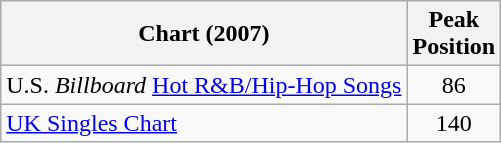<table class="wikitable sortable">
<tr>
<th align="left">Chart (2007)</th>
<th align="left">Peak<br>Position</th>
</tr>
<tr>
<td align="left">U.S. <em>Billboard</em> <a href='#'>Hot R&B/Hip-Hop Songs</a></td>
<td align="center">86</td>
</tr>
<tr>
<td align="left"><a href='#'>UK Singles Chart</a></td>
<td align="center">140</td>
</tr>
</table>
